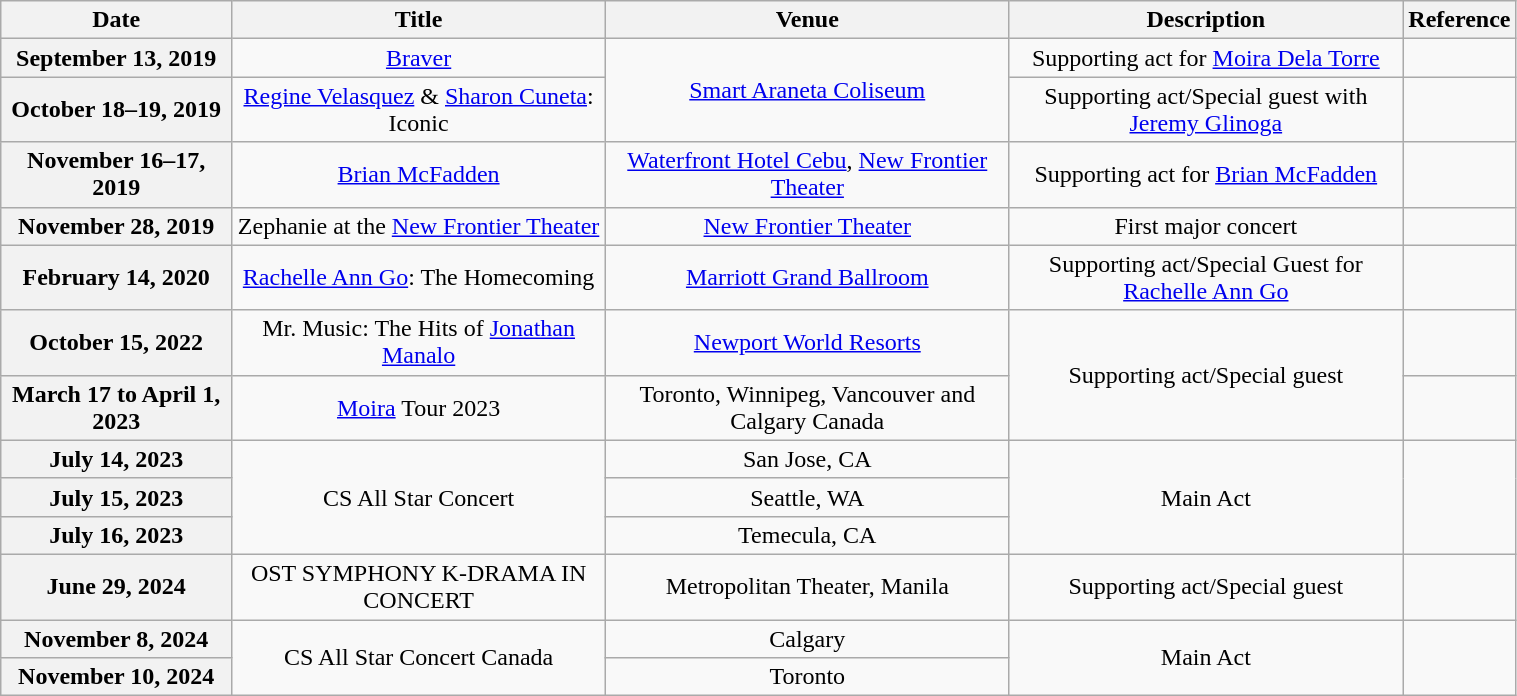<table class="wikitable plainrowheaders" style="text-align:center; width:80%">
<tr>
<th scope="col">Date</th>
<th scope="col">Title</th>
<th scope="col">Venue</th>
<th scope="col">Description</th>
<th scope="col">Reference</th>
</tr>
<tr>
<th scope="row">September 13, 2019</th>
<td><a href='#'>Braver</a></td>
<td rowspan="2"><a href='#'>Smart Araneta Coliseum</a></td>
<td>Supporting act for <a href='#'>Moira Dela Torre</a></td>
<td></td>
</tr>
<tr>
<th scope="row">October 18–19, 2019</th>
<td><a href='#'>Regine Velasquez</a> & <a href='#'>Sharon Cuneta</a>: Iconic</td>
<td>Supporting act/Special guest with <a href='#'>Jeremy Glinoga</a></td>
<td></td>
</tr>
<tr>
<th scope="row">November 16–17, 2019</th>
<td><a href='#'>Brian McFadden</a></td>
<td><a href='#'>Waterfront Hotel Cebu</a>, <a href='#'>New Frontier Theater</a></td>
<td>Supporting act for <a href='#'>Brian McFadden</a></td>
<td></td>
</tr>
<tr>
<th scope="row">November 28, 2019</th>
<td>Zephanie at the <a href='#'>New Frontier Theater</a></td>
<td><a href='#'>New Frontier Theater</a></td>
<td>First major concert</td>
<td></td>
</tr>
<tr>
<th scope="row">February 14, 2020</th>
<td><a href='#'>Rachelle Ann Go</a>: The Homecoming</td>
<td><a href='#'>Marriott Grand Ballroom</a></td>
<td>Supporting act/Special Guest for <a href='#'>Rachelle Ann Go</a></td>
<td></td>
</tr>
<tr>
<th scope="row">October 15, 2022</th>
<td>Mr. Music: The Hits of <a href='#'>Jonathan Manalo</a></td>
<td><a href='#'>Newport World Resorts</a></td>
<td rowspan="2">Supporting act/Special guest</td>
<td></td>
</tr>
<tr>
<th scope="row">March 17 to April 1, 2023</th>
<td><a href='#'>Moira</a> Tour 2023</td>
<td>Toronto, Winnipeg, Vancouver and Calgary Canada</td>
<td></td>
</tr>
<tr>
<th scope="row">July 14, 2023</th>
<td rowspan="3">CS All Star Concert</td>
<td>San Jose, CA</td>
<td rowspan="3">Main Act</td>
<td rowspan="3"></td>
</tr>
<tr>
<th scope="row">July 15, 2023</th>
<td>Seattle, WA</td>
</tr>
<tr>
<th scope="row">July 16, 2023</th>
<td>Temecula, CA</td>
</tr>
<tr>
<th scope="row">June 29, 2024</th>
<td>OST SYMPHONY K-DRAMA IN CONCERT</td>
<td>Metropolitan Theater, Manila</td>
<td>Supporting act/Special guest</td>
<td></td>
</tr>
<tr>
<th scope="row">November 8, 2024</th>
<td rowspan="2">CS All Star Concert Canada</td>
<td>Calgary</td>
<td rowspan="2">Main Act</td>
<td rowspan="2"></td>
</tr>
<tr>
<th scope="row">November 10, 2024</th>
<td>Toronto</td>
</tr>
</table>
